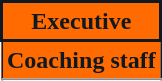<table class="wikitable">
<tr>
<th style="background:#FF6B00; color:#101820; border:2px solid #101820;" scope="col" colspan="2">Executive</th>
</tr>
<tr>
</tr>
<tr>
</tr>
<tr>
</tr>
<tr>
</tr>
<tr>
</tr>
<tr>
</tr>
<tr>
<th style="background:#FF6B00; color:#101820; border:1px solid #101820;" scope="col" colspan="2">Coaching staff<br></th>
</tr>
<tr>
</tr>
<tr>
</tr>
<tr>
</tr>
<tr>
</tr>
<tr>
</tr>
<tr>
</tr>
<tr>
</tr>
<tr>
</tr>
<tr>
</tr>
<tr>
</tr>
<tr>
</tr>
<tr>
</tr>
<tr>
</tr>
<tr>
</tr>
<tr>
</tr>
<tr>
</tr>
<tr>
</tr>
</table>
